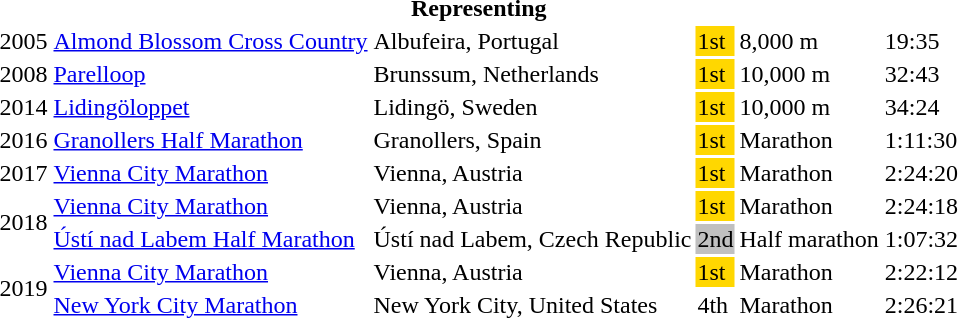<table>
<tr>
<th colspan="6">Representing </th>
</tr>
<tr>
<td>2005</td>
<td><a href='#'>Almond Blossom Cross Country</a></td>
<td>Albufeira, Portugal</td>
<td bgcolor=gold>1st</td>
<td>8,000 m</td>
<td>19:35</td>
</tr>
<tr>
<td>2008</td>
<td><a href='#'>Parelloop</a></td>
<td>Brunssum, Netherlands</td>
<td bgcolor=gold>1st</td>
<td>10,000 m</td>
<td>32:43</td>
</tr>
<tr>
<td>2014</td>
<td><a href='#'>Lidingöloppet</a></td>
<td>Lidingö, Sweden</td>
<td bgcolor=gold>1st</td>
<td>10,000 m</td>
<td>34:24</td>
</tr>
<tr>
<td>2016</td>
<td><a href='#'>Granollers Half Marathon</a></td>
<td>Granollers, Spain</td>
<td bgcolor=gold>1st</td>
<td>Marathon</td>
<td>1:11:30</td>
</tr>
<tr>
<td>2017</td>
<td><a href='#'>Vienna City Marathon</a></td>
<td>Vienna, Austria</td>
<td bgcolor=gold>1st</td>
<td>Marathon</td>
<td>2:24:20</td>
</tr>
<tr>
<td rowspan=2>2018</td>
<td><a href='#'>Vienna City Marathon</a></td>
<td>Vienna, Austria</td>
<td bgcolor=gold>1st</td>
<td>Marathon</td>
<td>2:24:18</td>
</tr>
<tr>
<td><a href='#'>Ústí nad Labem Half Marathon</a></td>
<td>Ústí nad Labem, Czech Republic</td>
<td bgcolor=silver>2nd</td>
<td>Half marathon</td>
<td>1:07:32</td>
</tr>
<tr>
<td rowspan=2>2019</td>
<td><a href='#'>Vienna City Marathon</a></td>
<td>Vienna, Austria</td>
<td bgcolor=gold>1st</td>
<td>Marathon</td>
<td>2:22:12</td>
</tr>
<tr>
<td><a href='#'>New York City Marathon</a></td>
<td>New York City, United States</td>
<td>4th</td>
<td>Marathon</td>
<td>2:26:21</td>
</tr>
</table>
